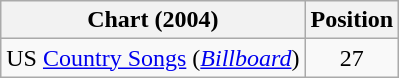<table class="wikitable sortable">
<tr>
<th scope="col">Chart (2004)</th>
<th scope="col">Position</th>
</tr>
<tr>
<td>US <a href='#'>Country Songs</a> (<em><a href='#'>Billboard</a></em>)</td>
<td align="center">27</td>
</tr>
</table>
